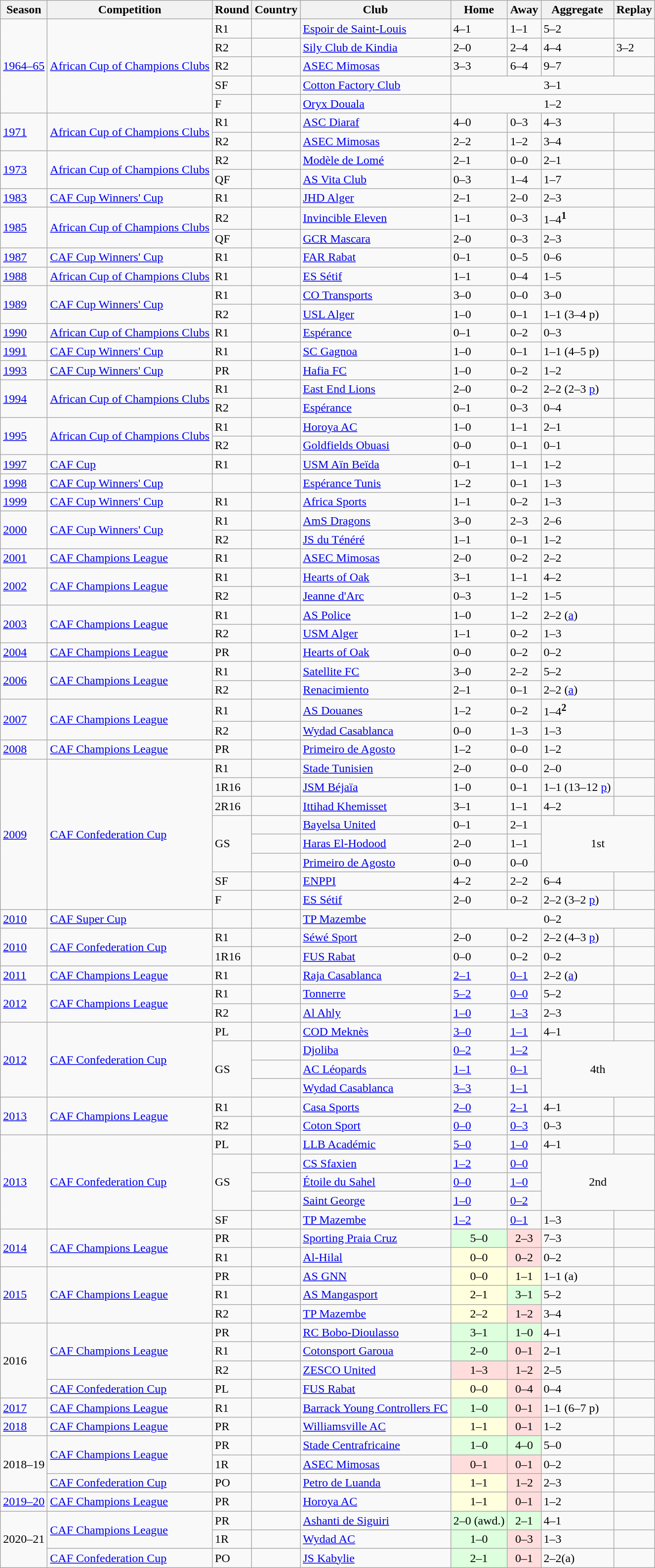<table class="wikitable">
<tr>
<th>Season</th>
<th>Competition</th>
<th>Round</th>
<th>Country</th>
<th>Club</th>
<th>Home</th>
<th>Away</th>
<th>Aggregate</th>
<th>Replay</th>
</tr>
<tr>
<td rowspan="5"><a href='#'>1964–65</a></td>
<td rowspan="5"><a href='#'>African Cup of Champions Clubs</a></td>
<td>R1</td>
<td></td>
<td><a href='#'>Espoir de Saint-Louis</a></td>
<td>4–1</td>
<td>1–1</td>
<td>5–2</td>
<td></td>
</tr>
<tr>
<td>R2</td>
<td></td>
<td><a href='#'>Sily Club de Kindia</a></td>
<td>2–0</td>
<td>2–4</td>
<td>4–4</td>
<td>3–2</td>
</tr>
<tr>
<td>R2</td>
<td></td>
<td><a href='#'>ASEC Mimosas</a></td>
<td>3–3</td>
<td>6–4</td>
<td>9–7</td>
<td></td>
</tr>
<tr>
<td>SF</td>
<td></td>
<td><a href='#'>Cotton Factory Club</a></td>
<td colspan="4" align=center>3–1</td>
</tr>
<tr>
<td>F</td>
<td></td>
<td><a href='#'>Oryx Douala</a></td>
<td colspan="4" align=center>1–2</td>
</tr>
<tr>
<td rowspan="2"><a href='#'>1971</a></td>
<td rowspan="2"><a href='#'>African Cup of Champions Clubs</a></td>
<td>R1</td>
<td></td>
<td><a href='#'>ASC Diaraf</a></td>
<td>4–0</td>
<td>0–3</td>
<td>4–3</td>
<td></td>
</tr>
<tr>
<td>R2</td>
<td></td>
<td><a href='#'>ASEC Mimosas</a></td>
<td>2–2</td>
<td>1–2</td>
<td>3–4</td>
<td></td>
</tr>
<tr>
<td rowspan="2"><a href='#'>1973</a></td>
<td rowspan="2"><a href='#'>African Cup of Champions Clubs</a></td>
<td>R2</td>
<td></td>
<td><a href='#'>Modèle de Lomé</a></td>
<td>2–1</td>
<td>0–0</td>
<td>2–1</td>
<td></td>
</tr>
<tr>
<td>QF</td>
<td></td>
<td><a href='#'>AS Vita Club</a></td>
<td>0–3</td>
<td>1–4</td>
<td>1–7</td>
<td></td>
</tr>
<tr>
<td><a href='#'>1983</a></td>
<td><a href='#'>CAF Cup Winners' Cup</a></td>
<td>R1</td>
<td></td>
<td><a href='#'>JHD Alger</a></td>
<td>2–1</td>
<td>2–0</td>
<td>2–3</td>
<td></td>
</tr>
<tr>
<td rowspan="2"><a href='#'>1985</a></td>
<td rowspan="2"><a href='#'>African Cup of Champions Clubs</a></td>
<td>R2</td>
<td></td>
<td><a href='#'>Invincible Eleven</a></td>
<td>1–1</td>
<td>0–3</td>
<td>1–4<sup><strong>1</strong></sup></td>
<td></td>
</tr>
<tr>
<td>QF</td>
<td></td>
<td><a href='#'>GCR Mascara</a></td>
<td>2–0</td>
<td>0–3</td>
<td>2–3</td>
<td></td>
</tr>
<tr>
<td><a href='#'>1987</a></td>
<td><a href='#'>CAF Cup Winners' Cup</a></td>
<td>R1</td>
<td></td>
<td><a href='#'>FAR Rabat</a></td>
<td>0–1</td>
<td>0–5</td>
<td>0–6</td>
<td></td>
</tr>
<tr>
<td><a href='#'>1988</a></td>
<td><a href='#'>African Cup of Champions Clubs</a></td>
<td>R1</td>
<td></td>
<td><a href='#'>ES Sétif</a></td>
<td>1–1</td>
<td>0–4</td>
<td>1–5</td>
<td></td>
</tr>
<tr>
<td rowspan="2"><a href='#'>1989</a></td>
<td rowspan="2"><a href='#'>CAF Cup Winners' Cup</a></td>
<td>R1</td>
<td></td>
<td><a href='#'>CO Transports</a></td>
<td>3–0</td>
<td>0–0</td>
<td>3–0</td>
<td></td>
</tr>
<tr>
<td>R2</td>
<td></td>
<td><a href='#'>USL Alger</a></td>
<td>1–0</td>
<td>0–1</td>
<td>1–1 (3–4 p)</td>
<td></td>
</tr>
<tr>
<td><a href='#'>1990</a></td>
<td><a href='#'>African Cup of Champions Clubs</a></td>
<td>R1</td>
<td></td>
<td><a href='#'>Espérance</a></td>
<td>0–1</td>
<td>0–2</td>
<td>0–3</td>
<td></td>
</tr>
<tr>
<td><a href='#'>1991</a></td>
<td><a href='#'>CAF Cup Winners' Cup</a></td>
<td>R1</td>
<td></td>
<td><a href='#'>SC Gagnoa</a></td>
<td>1–0</td>
<td>0–1</td>
<td>1–1 (4–5 p)</td>
<td></td>
</tr>
<tr>
<td><a href='#'>1993</a></td>
<td><a href='#'>CAF Cup Winners' Cup</a></td>
<td>PR</td>
<td></td>
<td><a href='#'>Hafia FC</a></td>
<td>1–0</td>
<td>0–2</td>
<td>1–2</td>
<td></td>
</tr>
<tr>
<td rowspan="2"><a href='#'>1994</a></td>
<td rowspan="2"><a href='#'>African Cup of Champions Clubs</a></td>
<td>R1</td>
<td></td>
<td><a href='#'>East End Lions</a></td>
<td>2–0</td>
<td>0–2</td>
<td>2–2 (2–3 <a href='#'>p</a>)</td>
<td></td>
</tr>
<tr>
<td>R2</td>
<td></td>
<td><a href='#'>Espérance</a></td>
<td>0–1</td>
<td>0–3</td>
<td>0–4</td>
<td></td>
</tr>
<tr>
<td rowspan="2"><a href='#'>1995</a></td>
<td rowspan="2"><a href='#'>African Cup of Champions Clubs</a></td>
<td>R1</td>
<td></td>
<td><a href='#'>Horoya AC</a></td>
<td>1–0</td>
<td>1–1</td>
<td>2–1</td>
<td></td>
</tr>
<tr>
<td>R2</td>
<td></td>
<td><a href='#'>Goldfields Obuasi</a></td>
<td>0–0</td>
<td>0–1</td>
<td>0–1</td>
<td></td>
</tr>
<tr>
<td><a href='#'>1997</a></td>
<td><a href='#'>CAF Cup</a></td>
<td>R1</td>
<td></td>
<td><a href='#'>USM Aïn Beïda</a></td>
<td>0–1</td>
<td>1–1</td>
<td>1–2</td>
<td></td>
</tr>
<tr>
<td><a href='#'>1998</a></td>
<td><a href='#'>CAF Cup Winners' Cup</a></td>
<td></td>
<td></td>
<td><a href='#'>Espérance Tunis</a></td>
<td>1–2</td>
<td>0–1</td>
<td>1–3</td>
<td></td>
</tr>
<tr>
<td><a href='#'>1999</a></td>
<td><a href='#'>CAF Cup Winners' Cup</a></td>
<td>R1</td>
<td></td>
<td><a href='#'>Africa Sports</a></td>
<td>1–1</td>
<td>0–2</td>
<td>1–3</td>
<td></td>
</tr>
<tr>
<td rowspan="2"><a href='#'>2000</a></td>
<td rowspan="2"><a href='#'>CAF Cup Winners' Cup</a></td>
<td>R1</td>
<td></td>
<td><a href='#'>AmS Dragons</a></td>
<td>3–0</td>
<td>2–3</td>
<td>2–6</td>
<td></td>
</tr>
<tr>
<td>R2</td>
<td></td>
<td><a href='#'>JS du Ténéré</a></td>
<td>1–1</td>
<td>0–1</td>
<td>1–2</td>
<td></td>
</tr>
<tr>
<td><a href='#'>2001</a></td>
<td><a href='#'>CAF Champions League</a></td>
<td>R1</td>
<td></td>
<td><a href='#'>ASEC Mimosas</a></td>
<td>2–0</td>
<td>0–2</td>
<td>2–2</td>
<td></td>
</tr>
<tr>
<td rowspan="2"><a href='#'>2002</a></td>
<td rowspan="2"><a href='#'>CAF Champions League</a></td>
<td>R1</td>
<td></td>
<td><a href='#'>Hearts of Oak</a></td>
<td>3–1</td>
<td>1–1</td>
<td>4–2</td>
<td></td>
</tr>
<tr>
<td>R2</td>
<td></td>
<td><a href='#'>Jeanne d'Arc</a></td>
<td>0–3</td>
<td>1–2</td>
<td>1–5</td>
<td></td>
</tr>
<tr>
<td rowspan="2"><a href='#'>2003</a></td>
<td rowspan="2"><a href='#'>CAF Champions League</a></td>
<td>R1</td>
<td></td>
<td><a href='#'>AS Police</a></td>
<td>1–0</td>
<td>1–2</td>
<td>2–2 (<a href='#'>a</a>)</td>
<td></td>
</tr>
<tr>
<td>R2</td>
<td></td>
<td><a href='#'>USM Alger</a></td>
<td>1–1</td>
<td>0–2</td>
<td>1–3</td>
<td></td>
</tr>
<tr>
<td><a href='#'>2004</a></td>
<td><a href='#'>CAF Champions League</a></td>
<td>PR</td>
<td></td>
<td><a href='#'>Hearts of Oak</a></td>
<td>0–0</td>
<td>0–2</td>
<td>0–2</td>
<td></td>
</tr>
<tr>
<td rowspan="2"><a href='#'>2006</a></td>
<td rowspan="2"><a href='#'>CAF Champions League</a></td>
<td>R1</td>
<td></td>
<td><a href='#'>Satellite FC</a></td>
<td>3–0</td>
<td>2–2</td>
<td>5–2</td>
<td></td>
</tr>
<tr>
<td>R2</td>
<td></td>
<td><a href='#'>Renacimiento</a></td>
<td>2–1</td>
<td>0–1</td>
<td>2–2 (<a href='#'>a</a>)</td>
<td></td>
</tr>
<tr>
<td rowspan="2"><a href='#'>2007</a></td>
<td rowspan="2"><a href='#'>CAF Champions League</a></td>
<td>R1</td>
<td></td>
<td><a href='#'>AS Douanes</a></td>
<td>1–2</td>
<td>0–2</td>
<td>1–4<sup><strong>2</strong></sup></td>
<td></td>
</tr>
<tr>
<td>R2</td>
<td></td>
<td><a href='#'>Wydad Casablanca</a></td>
<td>0–0</td>
<td>1–3</td>
<td>1–3</td>
<td></td>
</tr>
<tr>
<td><a href='#'>2008</a></td>
<td><a href='#'>CAF Champions League</a></td>
<td>PR</td>
<td></td>
<td><a href='#'>Primeiro de Agosto</a></td>
<td>1–2</td>
<td>0–0</td>
<td>1–2</td>
<td></td>
</tr>
<tr>
<td rowspan="8"><a href='#'>2009</a></td>
<td rowspan="8"><a href='#'>CAF Confederation Cup</a></td>
<td>R1</td>
<td></td>
<td><a href='#'>Stade Tunisien</a></td>
<td>2–0</td>
<td>0–0</td>
<td>2–0</td>
<td></td>
</tr>
<tr>
<td>1R16</td>
<td></td>
<td><a href='#'>JSM Béjaïa</a></td>
<td>1–0</td>
<td>0–1</td>
<td>1–1 (13–12 <a href='#'>p</a>)</td>
<td></td>
</tr>
<tr>
<td>2R16</td>
<td></td>
<td><a href='#'>Ittihad Khemisset</a></td>
<td>3–1</td>
<td>1–1</td>
<td>4–2</td>
<td></td>
</tr>
<tr>
<td rowspan="3">GS</td>
<td></td>
<td><a href='#'>Bayelsa United</a></td>
<td>0–1</td>
<td>2–1</td>
<td colspan="2" rowspan="3" align=center>1st</td>
</tr>
<tr>
<td></td>
<td><a href='#'>Haras El-Hodood</a></td>
<td>2–0</td>
<td>1–1</td>
</tr>
<tr>
<td></td>
<td><a href='#'>Primeiro de Agosto</a></td>
<td>0–0</td>
<td>0–0</td>
</tr>
<tr>
<td>SF</td>
<td></td>
<td><a href='#'>ENPPI</a></td>
<td>4–2</td>
<td>2–2</td>
<td>6–4</td>
<td></td>
</tr>
<tr>
<td>F</td>
<td></td>
<td><a href='#'>ES Sétif</a></td>
<td>2–0</td>
<td>0–2</td>
<td>2–2 (3–2 <a href='#'>p</a>)</td>
<td></td>
</tr>
<tr>
<td><a href='#'>2010</a></td>
<td><a href='#'>CAF Super Cup</a></td>
<td></td>
<td></td>
<td><a href='#'>TP Mazembe</a></td>
<td colspan="4" align=center>0–2</td>
</tr>
<tr>
<td rowspan="2"><a href='#'>2010</a></td>
<td rowspan="2"><a href='#'>CAF Confederation Cup</a></td>
<td>R1</td>
<td></td>
<td><a href='#'>Séwé Sport</a></td>
<td>2–0</td>
<td>0–2</td>
<td>2–2 (4–3 <a href='#'>p</a>)</td>
<td></td>
</tr>
<tr>
<td>1R16</td>
<td></td>
<td><a href='#'>FUS Rabat</a></td>
<td>0–0</td>
<td>0–2</td>
<td>0–2</td>
<td></td>
</tr>
<tr>
<td><a href='#'>2011</a></td>
<td><a href='#'>CAF Champions League</a></td>
<td>R1</td>
<td></td>
<td><a href='#'>Raja Casablanca</a></td>
<td><a href='#'>2–1</a></td>
<td><a href='#'>0–1</a></td>
<td>2–2 (<a href='#'>a</a>)</td>
<td></td>
</tr>
<tr>
<td rowspan="2"><a href='#'>2012</a></td>
<td rowspan="2"><a href='#'>CAF Champions League</a></td>
<td>R1</td>
<td></td>
<td><a href='#'>Tonnerre</a></td>
<td><a href='#'>5–2</a></td>
<td><a href='#'>0–0</a></td>
<td>5–2</td>
<td></td>
</tr>
<tr>
<td>R2</td>
<td></td>
<td><a href='#'>Al Ahly</a></td>
<td><a href='#'>1–0</a></td>
<td><a href='#'>1–3</a></td>
<td>2–3</td>
<td></td>
</tr>
<tr>
<td rowspan="4"><a href='#'>2012</a></td>
<td rowspan="4"><a href='#'>CAF Confederation Cup</a></td>
<td>PL</td>
<td></td>
<td><a href='#'>COD Meknès</a></td>
<td><a href='#'>3–0</a></td>
<td><a href='#'>1–1</a></td>
<td>4–1</td>
<td></td>
</tr>
<tr>
<td rowspan="3">GS</td>
<td></td>
<td><a href='#'>Djoliba</a></td>
<td><a href='#'>0–2</a></td>
<td><a href='#'>1–2</a></td>
<td colspan="2" rowspan="3" align=center>4th</td>
</tr>
<tr>
<td></td>
<td><a href='#'>AC Léopards</a></td>
<td><a href='#'>1–1</a></td>
<td><a href='#'>0–1</a></td>
</tr>
<tr>
<td></td>
<td><a href='#'>Wydad Casablanca</a></td>
<td><a href='#'>3–3</a></td>
<td><a href='#'>1–1</a></td>
</tr>
<tr>
<td rowspan="2"><a href='#'>2013</a></td>
<td rowspan="2"><a href='#'>CAF Champions League</a></td>
<td>R1</td>
<td></td>
<td><a href='#'>Casa Sports</a></td>
<td><a href='#'>2–0</a></td>
<td><a href='#'>2–1</a></td>
<td>4–1</td>
<td></td>
</tr>
<tr>
<td>R2</td>
<td></td>
<td><a href='#'>Coton Sport</a></td>
<td><a href='#'>0–0</a></td>
<td><a href='#'>0–3</a></td>
<td>0–3</td>
<td></td>
</tr>
<tr>
<td rowspan="5"><a href='#'>2013</a></td>
<td rowspan="5"><a href='#'>CAF Confederation Cup</a></td>
<td>PL</td>
<td></td>
<td><a href='#'>LLB Académic</a></td>
<td><a href='#'>5–0</a></td>
<td><a href='#'>1–0</a></td>
<td>4–1</td>
<td></td>
</tr>
<tr>
<td rowspan="3">GS</td>
<td></td>
<td><a href='#'>CS Sfaxien</a></td>
<td><a href='#'>1–2</a></td>
<td><a href='#'>0–0</a></td>
<td colspan="2" rowspan="3" align=center>2nd</td>
</tr>
<tr>
<td></td>
<td><a href='#'>Étoile du Sahel</a></td>
<td><a href='#'>0–0</a></td>
<td><a href='#'>1–0</a></td>
</tr>
<tr>
<td></td>
<td><a href='#'>Saint George</a></td>
<td><a href='#'>1–0</a></td>
<td><a href='#'>0–2</a></td>
</tr>
<tr>
<td>SF</td>
<td></td>
<td><a href='#'>TP Mazembe</a></td>
<td><a href='#'>1–2</a></td>
<td><a href='#'>0–1</a></td>
<td>1–3</td>
<td></td>
</tr>
<tr>
<td rowspan=2><a href='#'>2014</a></td>
<td rowspan=2><a href='#'>CAF Champions League</a></td>
<td>PR</td>
<td></td>
<td><a href='#'>Sporting Praia Cruz</a></td>
<td style="background:#dfd; text-align:center">5–0</td>
<td style="background:#fdd; text-align:center">2–3</td>
<td>7–3</td>
<td></td>
</tr>
<tr>
<td>R1</td>
<td></td>
<td><a href='#'>Al-Hilal</a></td>
<td style="background:#ffd; text-align:center">0–0</td>
<td style="background:#fdd; text-align:center">0–2</td>
<td>0–2</td>
<td></td>
</tr>
<tr>
<td rowspan=3><a href='#'>2015</a></td>
<td rowspan=3><a href='#'>CAF Champions League</a></td>
<td>PR</td>
<td></td>
<td><a href='#'>AS GNN</a></td>
<td style="background:#ffd; text-align:center">0–0</td>
<td style="background:#ffd; text-align:center">1–1</td>
<td>1–1 (a)</td>
<td></td>
</tr>
<tr>
<td>R1</td>
<td></td>
<td><a href='#'>AS Mangasport</a></td>
<td style="background:#ffd; text-align:center">2–1</td>
<td style="background:#dfd; text-align:center">3–1</td>
<td>5–2</td>
<td></td>
</tr>
<tr>
<td>R2</td>
<td></td>
<td><a href='#'>TP Mazembe</a></td>
<td style="background:#ffd; text-align:center">2–2</td>
<td style="background:#fdd; text-align:center">1–2</td>
<td>3–4</td>
<td></td>
</tr>
<tr>
<td rowspan=4>2016</td>
<td rowspan=3><a href='#'>CAF Champions League</a></td>
<td>PR</td>
<td></td>
<td><a href='#'>RC Bobo-Dioulasso</a></td>
<td style="background:#dfd; text-align:center">3–1</td>
<td style="background:#dfd; text-align:center">1–0</td>
<td>4–1</td>
<td></td>
</tr>
<tr>
<td>R1</td>
<td></td>
<td><a href='#'>Cotonsport Garoua</a></td>
<td style="background:#dfd; text-align:center">2–0</td>
<td style="background:#fdd; text-align:center">0–1</td>
<td>2–1</td>
<td></td>
</tr>
<tr>
<td>R2</td>
<td></td>
<td><a href='#'>ZESCO United</a></td>
<td style="background:#fdd; text-align:center">1–3</td>
<td style="background:#fdd; text-align:center">1–2</td>
<td>2–5</td>
<td></td>
</tr>
<tr>
<td><a href='#'>CAF Confederation Cup</a></td>
<td>PL</td>
<td></td>
<td><a href='#'>FUS Rabat</a></td>
<td style="background:#ffd; text-align:center">0–0</td>
<td style="background:#fdd; text-align:center">0–4</td>
<td>0–4</td>
<td></td>
</tr>
<tr>
<td><a href='#'>2017</a></td>
<td><a href='#'>CAF Champions League</a></td>
<td>R1</td>
<td></td>
<td><a href='#'>Barrack Young Controllers FC</a></td>
<td style="background:#dfd; text-align:center">1–0</td>
<td style="background:#fdd; text-align:center">0–1</td>
<td>1–1 (6–7 p)</td>
<td></td>
</tr>
<tr>
<td><a href='#'>2018</a></td>
<td><a href='#'>CAF Champions League</a></td>
<td>PR</td>
<td></td>
<td><a href='#'>Williamsville AC</a></td>
<td style="background:#ffd; text-align:center">1–1</td>
<td style="background:#fdd; text-align:center">0–1</td>
<td>1–2</td>
<td></td>
</tr>
<tr>
<td rowspan=3>2018–19</td>
<td rowspan=2><a href='#'>CAF Champions League</a></td>
<td>PR</td>
<td></td>
<td><a href='#'>Stade Centrafricaine</a></td>
<td style="background:#dfd; text-align:center">1–0</td>
<td style="background:#dfd; text-align:center">4–0</td>
<td>5–0</td>
<td></td>
</tr>
<tr>
<td>1R</td>
<td></td>
<td><a href='#'>ASEC Mimosas</a></td>
<td style="background:#fdd; text-align:center">0–1</td>
<td style="background:#fdd; text-align:center">0–1</td>
<td>0–2</td>
<td></td>
</tr>
<tr>
<td><a href='#'>CAF Confederation Cup</a></td>
<td>PO</td>
<td></td>
<td><a href='#'>Petro de Luanda</a></td>
<td style="background:#ffd; text-align:center">1–1</td>
<td style="background:#fdd; text-align:center">1–2</td>
<td>2–3</td>
<td></td>
</tr>
<tr>
<td><a href='#'>2019–20</a></td>
<td><a href='#'>CAF Champions League</a></td>
<td>PR</td>
<td></td>
<td><a href='#'>Horoya AC</a></td>
<td style="background:#ffd; text-align:center">1–1</td>
<td style="background:#fdd; text-align:center">0–1</td>
<td>1–2</td>
<td></td>
</tr>
<tr>
<td rowspan=3>2020–21</td>
<td rowspan=2><a href='#'>CAF Champions League</a></td>
<td>PR</td>
<td></td>
<td><a href='#'>Ashanti de Siguiri</a></td>
<td style="background:#dfd; text-align:center">2–0 (awd.)</td>
<td style="background:#dfd; text-align:center">2–1</td>
<td>4–1</td>
<td></td>
</tr>
<tr>
<td>1R</td>
<td></td>
<td><a href='#'>Wydad AC</a></td>
<td style="background:#dfd; text-align:center">1–0</td>
<td style="background:#fdd; text-align:center">0–3</td>
<td>1–3</td>
<td></td>
</tr>
<tr>
<td><a href='#'>CAF Confederation Cup</a></td>
<td>PO</td>
<td></td>
<td><a href='#'>JS Kabylie</a></td>
<td style="background:#dfd; text-align:center">2–1</td>
<td style="background:#fdd; text-align:center">0–1</td>
<td>2–2(a)</td>
<td></td>
</tr>
</table>
